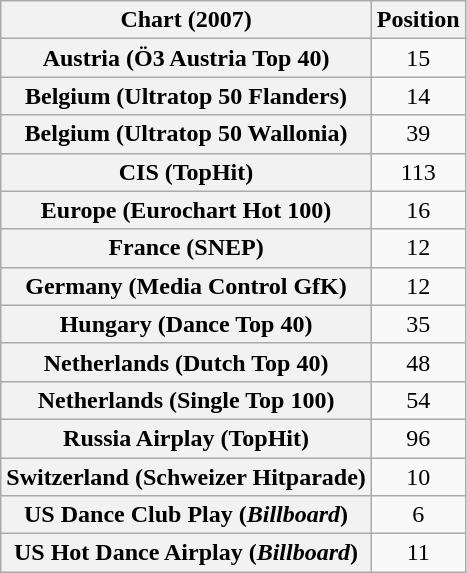<table class="wikitable plainrowheaders sortable" style="text-align:center">
<tr>
<th scope="col">Chart (2007)</th>
<th scope="col">Position</th>
</tr>
<tr>
<th scope="row">Austria (Ö3 Austria Top 40)</th>
<td>15</td>
</tr>
<tr>
<th scope="row">Belgium (Ultratop 50 Flanders)</th>
<td>14</td>
</tr>
<tr>
<th scope="row">Belgium (Ultratop 50 Wallonia)</th>
<td>39</td>
</tr>
<tr>
<th scope="row">CIS (TopHit)</th>
<td>113</td>
</tr>
<tr>
<th scope="row">Europe (Eurochart Hot 100)</th>
<td>16</td>
</tr>
<tr>
<th scope="row">France (SNEP)</th>
<td>12</td>
</tr>
<tr>
<th scope="row">Germany (Media Control GfK)</th>
<td>12</td>
</tr>
<tr>
<th scope="row">Hungary (Dance Top 40)</th>
<td>35</td>
</tr>
<tr>
<th scope="row">Netherlands (Dutch Top 40)</th>
<td>48</td>
</tr>
<tr>
<th scope="row">Netherlands (Single Top 100)</th>
<td>54</td>
</tr>
<tr>
<th scope="row">Russia Airplay (TopHit)</th>
<td>96</td>
</tr>
<tr>
<th scope="row">Switzerland (Schweizer Hitparade)</th>
<td>10</td>
</tr>
<tr>
<th scope="row">US Dance Club Play (<em>Billboard</em>)</th>
<td>6</td>
</tr>
<tr>
<th scope="row">US Hot Dance Airplay (<em>Billboard</em>)</th>
<td>11</td>
</tr>
</table>
